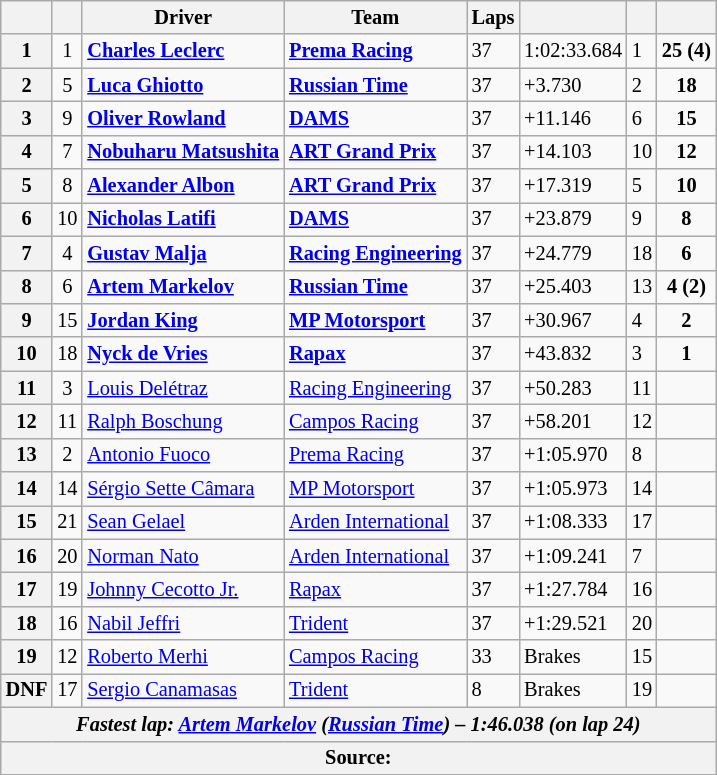<table class="wikitable" style="font-size:85%">
<tr>
<th scope="col"></th>
<th scope="col"></th>
<th scope="col">Driver</th>
<th scope="col">Team</th>
<th scope="col">Laps</th>
<th scope="col"></th>
<th scope="col"></th>
<th scope="col"></th>
</tr>
<tr>
<th scope="row">1</th>
<td align="center">1</td>
<td> <strong><a href='#'>Charles Leclerc</a></strong></td>
<td><strong><a href='#'>Prema Racing</a></strong></td>
<td>37</td>
<td>1:02:33.684</td>
<td>1</td>
<td align="center"><strong>25 (4)</strong></td>
</tr>
<tr>
<th scope="row">2</th>
<td align="center">5</td>
<td><strong> <a href='#'>Luca Ghiotto</a></strong></td>
<td><strong><a href='#'>Russian Time</a></strong></td>
<td>37</td>
<td>+3.730</td>
<td>2</td>
<td align="center"><strong>18</strong></td>
</tr>
<tr>
<th scope="row">3</th>
<td align="center">9</td>
<td><strong> <a href='#'>Oliver Rowland</a></strong></td>
<td><strong><a href='#'>DAMS</a></strong></td>
<td>37</td>
<td>+11.146</td>
<td>6</td>
<td align="center"><strong>15</strong></td>
</tr>
<tr>
<th scope="row">4</th>
<td align="center">7</td>
<td><strong> <a href='#'>Nobuharu Matsushita</a></strong></td>
<td><strong><a href='#'>ART Grand Prix</a></strong></td>
<td>37</td>
<td>+14.103</td>
<td>10</td>
<td align="center"><strong>12</strong></td>
</tr>
<tr>
<th scope="row">5</th>
<td align="center">8</td>
<td><strong> <a href='#'>Alexander Albon</a></strong></td>
<td><strong><a href='#'>ART Grand Prix</a></strong></td>
<td>37</td>
<td>+17.319</td>
<td>5</td>
<td align="center"><strong>10</strong></td>
</tr>
<tr>
<th scope="row">6</th>
<td align="center">10</td>
<td><strong> <a href='#'>Nicholas Latifi</a></strong></td>
<td><strong><a href='#'>DAMS</a></strong></td>
<td>37</td>
<td>+23.879</td>
<td>9</td>
<td align="center"><strong>8</strong></td>
</tr>
<tr>
<th scope="row">7</th>
<td align="center">4</td>
<td> <strong><a href='#'>Gustav Malja</a></strong></td>
<td><strong><a href='#'>Racing Engineering</a></strong></td>
<td>37</td>
<td>+24.779</td>
<td>18</td>
<td align="center"><strong>6</strong></td>
</tr>
<tr>
<th scope="row">8</th>
<td align="center">6</td>
<td><strong> <a href='#'>Artem Markelov</a></strong></td>
<td><strong><a href='#'>Russian Time</a></strong></td>
<td>37</td>
<td>+25.403</td>
<td>13</td>
<td align="center"><strong>4 (2)</strong></td>
</tr>
<tr>
<th scope="row">9</th>
<td align="center">15</td>
<td><strong> <a href='#'>Jordan King</a></strong></td>
<td><strong><a href='#'>MP Motorsport</a></strong></td>
<td>37</td>
<td>+30.967</td>
<td>4</td>
<td align="center"><strong>2</strong></td>
</tr>
<tr>
<th scope="row">10</th>
<td align="center">18</td>
<td><strong> <a href='#'>Nyck de Vries</a></strong></td>
<td><strong><a href='#'>Rapax</a></strong></td>
<td>37</td>
<td>+43.832</td>
<td>3</td>
<td align="center"><strong>1</strong></td>
</tr>
<tr>
<th scope="row">11</th>
<td align="center">3</td>
<td> <a href='#'>Louis Delétraz</a></td>
<td><a href='#'>Racing Engineering</a></td>
<td>37</td>
<td>+50.283</td>
<td>11</td>
<td></td>
</tr>
<tr>
<th scope="row">12</th>
<td align="center">11</td>
<td> <a href='#'>Ralph Boschung</a></td>
<td><a href='#'>Campos Racing</a></td>
<td>37</td>
<td>+58.201</td>
<td>12</td>
<td></td>
</tr>
<tr>
<th scope="row">13</th>
<td align="center">2</td>
<td> <a href='#'>Antonio Fuoco</a></td>
<td><a href='#'>Prema Racing</a></td>
<td>37</td>
<td>+1:05.970</td>
<td>8</td>
<td></td>
</tr>
<tr>
<th scope="row">14</th>
<td align="center">14</td>
<td> <a href='#'>Sérgio Sette Câmara</a></td>
<td><a href='#'>MP Motorsport</a></td>
<td>37</td>
<td>+1:05.973</td>
<td>14</td>
<td></td>
</tr>
<tr>
<th scope="row">15</th>
<td align="center">21</td>
<td> <a href='#'>Sean Gelael</a></td>
<td><a href='#'>Arden International</a></td>
<td>37</td>
<td>+1:08.333</td>
<td>17</td>
<td></td>
</tr>
<tr>
<th scope="row">16</th>
<td align="center">20</td>
<td> <a href='#'>Norman Nato</a></td>
<td><a href='#'>Arden International</a></td>
<td>37</td>
<td>+1:09.241</td>
<td>7</td>
<td></td>
</tr>
<tr>
<th scope="row">17</th>
<td align="center">19</td>
<td> <a href='#'>Johnny Cecotto Jr.</a></td>
<td><a href='#'>Rapax</a></td>
<td>37</td>
<td>+1:27.784</td>
<td>16</td>
<td></td>
</tr>
<tr>
<th scope="row">18</th>
<td align="center">16</td>
<td> <a href='#'>Nabil Jeffri</a></td>
<td><a href='#'>Trident</a></td>
<td>37</td>
<td>+1:29.521</td>
<td>20</td>
<td></td>
</tr>
<tr>
<th scope="row">19</th>
<td align="center">12</td>
<td> <a href='#'>Roberto Merhi</a></td>
<td><a href='#'>Campos Racing</a></td>
<td>33</td>
<td>Brakes</td>
<td>15</td>
<td></td>
</tr>
<tr>
<th scope="row">DNF</th>
<td align="center">17</td>
<td> <a href='#'>Sergio Canamasas</a></td>
<td><a href='#'>Trident</a></td>
<td>8</td>
<td>Brakes</td>
<td>19</td>
<td></td>
</tr>
<tr>
<th colspan="8" align="center"><em>Fastest lap:  <a href='#'>Artem Markelov</a> (<a href='#'>Russian Time</a>) – 1:46.038 (on lap 24)</em></th>
</tr>
<tr>
<th colspan="8">Source:</th>
</tr>
<tr>
</tr>
</table>
